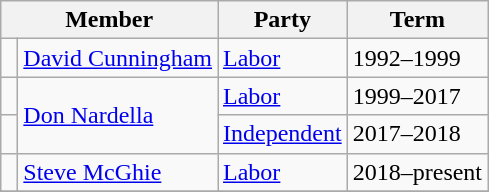<table class="wikitable">
<tr>
<th colspan="2">Member</th>
<th>Party</th>
<th>Term</th>
</tr>
<tr>
<td> </td>
<td><a href='#'>David Cunningham</a></td>
<td><a href='#'>Labor</a></td>
<td>1992–1999</td>
</tr>
<tr>
<td> </td>
<td rowspan=2><a href='#'>Don Nardella</a></td>
<td><a href='#'>Labor</a></td>
<td>1999–2017</td>
</tr>
<tr>
<td> </td>
<td><a href='#'>Independent</a></td>
<td>2017–2018</td>
</tr>
<tr>
<td> </td>
<td><a href='#'>Steve McGhie</a></td>
<td><a href='#'>Labor</a></td>
<td>2018–present</td>
</tr>
<tr>
</tr>
</table>
